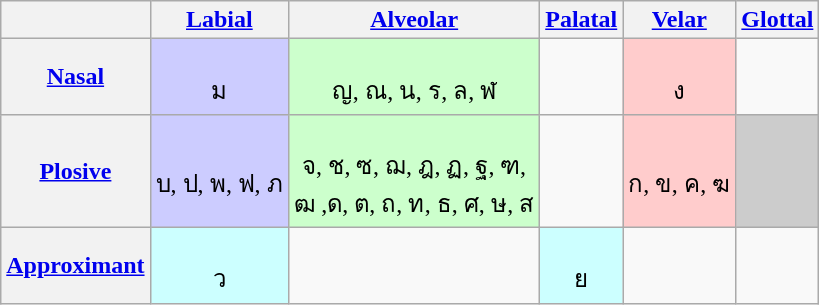<table class=wikitable style=text-align:center>
<tr>
<th></th>
<th><a href='#'>Labial</a></th>
<th><a href='#'>Alveolar</a></th>
<th><a href='#'>Palatal</a></th>
<th><a href='#'>Velar</a></th>
<th><a href='#'>Glottal</a></th>
</tr>
<tr>
<th><a href='#'>Nasal</a></th>
<td style=background:#ccf><br>ม</td>
<td style=background:#cfc><br>ญ, ณ, น, ร, ล, ฬ</td>
<td></td>
<td style=background:#fcc><br>ง</td>
<td></td>
</tr>
<tr>
<th><a href='#'>Plosive</a></th>
<td style=background:#ccf><br>บ, ป, พ, ฟ, ภ</td>
<td style=background:#cfc><br>จ, ช, ซ, ฌ, ฎ, ฏ, ฐ, ฑ,<br>ฒ ,ด, ต, ถ, ท, ธ, ศ, ษ, ส</td>
<td></td>
<td style=background:#fcc><br>ก, ข, ค, ฆ</td>
<td style=background:#ccc></td>
</tr>
<tr>
<th><a href='#'>Approximant</a></th>
<td style=background:#cff><br>ว</td>
<td></td>
<td style=background:#cff><br>ย</td>
<td></td>
<td></td>
</tr>
</table>
